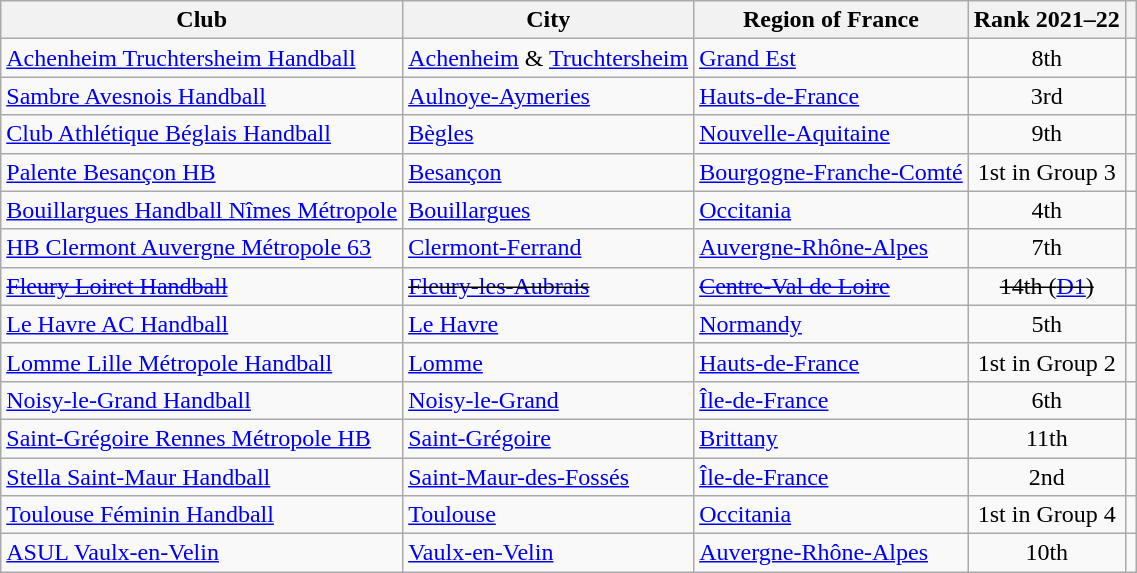<table class="wikitable sortable">
<tr>
<th>Club</th>
<th>City</th>
<th>Region of France</th>
<th>Rank 2021–22</th>
<th></th>
</tr>
<tr>
<td><a href='#'>Achenheim Truchtersheim Handball</a></td>
<td><a href='#'>Achenheim</a> & <a href='#'>Truchtersheim</a></td>
<td><a href='#'>Grand Est</a></td>
<td align="center">8th</td>
<td></td>
</tr>
<tr>
<td><a href='#'>Sambre Avesnois Handball</a></td>
<td><a href='#'>Aulnoye-Aymeries</a></td>
<td><a href='#'>Hauts-de-France</a></td>
<td align="center">3rd</td>
<td></td>
</tr>
<tr>
<td><a href='#'>Club Athlétique Béglais Handball</a></td>
<td><a href='#'>Bègles</a></td>
<td><a href='#'>Nouvelle-Aquitaine</a></td>
<td align="center">9th</td>
<td></td>
</tr>
<tr>
<td><a href='#'>Palente Besançon HB</a></td>
<td><a href='#'>Besançon</a></td>
<td><a href='#'>Bourgogne-Franche-Comté</a></td>
<td align="center"> 1st in  Group 3</td>
<td></td>
</tr>
<tr>
<td><a href='#'>Bouillargues Handball Nîmes Métropole</a></td>
<td><a href='#'>Bouillargues</a></td>
<td><a href='#'>Occitania</a></td>
<td align="center">4th</td>
<td></td>
</tr>
<tr>
<td><a href='#'>HB Clermont Auvergne Métropole 63</a></td>
<td><a href='#'>Clermont-Ferrand</a></td>
<td><a href='#'>Auvergne-Rhône-Alpes</a></td>
<td align="center">7th</td>
<td></td>
</tr>
<tr>
<td><a href='#'><s>Fleury Loiret Handball</s></a></td>
<td><s><a href='#'>Fleury-les-Aubrais</a></s></td>
<td><a href='#'><s>Centre-Val de Loire</s></a></td>
<td align="center"><s> 14th (<a href='#'>D1</a>)</s></td>
<td></td>
</tr>
<tr>
<td><a href='#'>Le Havre AC Handball</a></td>
<td><a href='#'>Le Havre</a></td>
<td><a href='#'>Normandy</a></td>
<td align="center">5th</td>
<td></td>
</tr>
<tr>
<td><a href='#'>Lomme Lille Métropole Handball</a></td>
<td><a href='#'>Lomme</a></td>
<td><a href='#'>Hauts-de-France</a></td>
<td align="center"> 1st in  Group 2</td>
<td></td>
</tr>
<tr>
<td><a href='#'>Noisy-le-Grand Handball</a></td>
<td><a href='#'>Noisy-le-Grand</a></td>
<td><a href='#'>Île-de-France</a></td>
<td align="center">6th</td>
<td></td>
</tr>
<tr>
<td><a href='#'>Saint-Grégoire Rennes Métropole HB</a></td>
<td><a href='#'>Saint-Grégoire</a></td>
<td><a href='#'>Brittany</a></td>
<td align="center">11th</td>
<td></td>
</tr>
<tr>
<td><a href='#'>Stella Saint-Maur Handball</a></td>
<td><a href='#'>Saint-Maur-des-Fossés</a></td>
<td><a href='#'>Île-de-France</a></td>
<td align="center">2nd</td>
<td></td>
</tr>
<tr>
<td><a href='#'>Toulouse Féminin Handball</a></td>
<td><a href='#'>Toulouse</a></td>
<td><a href='#'>Occitania</a></td>
<td align="center"> 1st in  Group 4</td>
<td></td>
</tr>
<tr>
<td><a href='#'>ASUL Vaulx-en-Velin</a></td>
<td><a href='#'>Vaulx-en-Velin</a></td>
<td><a href='#'>Auvergne-Rhône-Alpes</a></td>
<td align="center">10th</td>
<td></td>
</tr>
</table>
